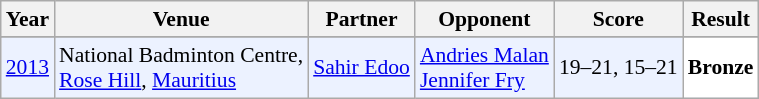<table class="sortable wikitable" style="font-size: 90%;">
<tr>
<th>Year</th>
<th>Venue</th>
<th>Partner</th>
<th>Opponent</th>
<th>Score</th>
<th>Result</th>
</tr>
<tr>
</tr>
<tr style="background:#ECF2FF">
<td align="center"><a href='#'>2013</a></td>
<td align="left">National Badminton Centre,<br><a href='#'>Rose Hill</a>, <a href='#'>Mauritius</a></td>
<td align="left"> <a href='#'>Sahir Edoo</a></td>
<td align="left"> <a href='#'>Andries Malan</a><br> <a href='#'>Jennifer Fry</a></td>
<td align="left">19–21, 15–21</td>
<td style="text-align:left; background:white"> <strong>Bronze</strong></td>
</tr>
</table>
